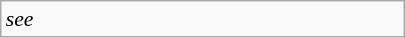<table class="wikitable floatright" style="font-size: 0.9em; width: 270px">
<tr>
<td><em>see </em></td>
</tr>
</table>
